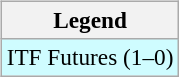<table>
<tr valign=top>
<td><br><table class="wikitable" style=font-size:97%>
<tr>
<th>Legend</th>
</tr>
<tr style="background:#cffcff;">
<td>ITF Futures (1–0)</td>
</tr>
</table>
</td>
<td></td>
</tr>
</table>
